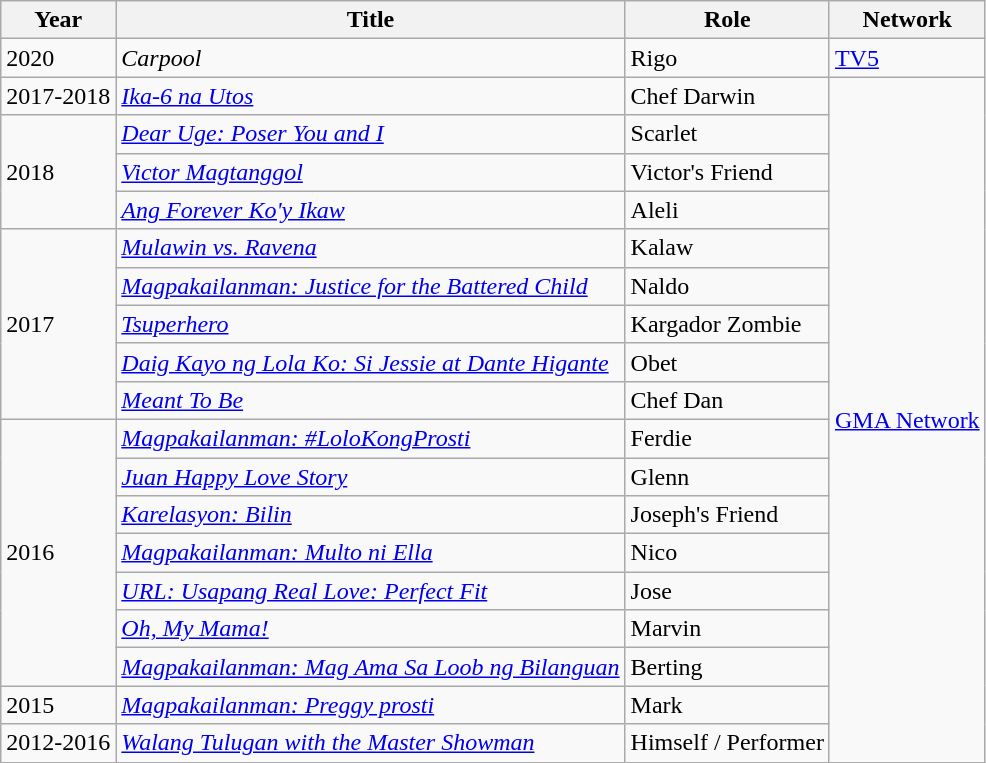<table class="wikitable">
<tr>
<th>Year</th>
<th>Title</th>
<th>Role</th>
<th>Network</th>
</tr>
<tr>
<td>2020</td>
<td><em>Carpool</em></td>
<td>Rigo</td>
<td><a href='#'>TV5</a></td>
</tr>
<tr>
<td>2017-2018</td>
<td><em><a href='#'>Ika-6 na Utos</a></em></td>
<td>Chef Darwin</td>
<td rowspan="18"><a href='#'>GMA Network</a></td>
</tr>
<tr>
<td rowspan="3">2018</td>
<td><a href='#'><em>Dear Uge: Poser You and I</em></a></td>
<td>Scarlet</td>
</tr>
<tr>
<td><a href='#'><em>Victor Magtanggol</em></a></td>
<td>Victor's Friend</td>
</tr>
<tr>
<td><a href='#'><em>Ang Forever Ko'y Ikaw</em></a></td>
<td>Aleli</td>
</tr>
<tr>
<td rowspan="5">2017</td>
<td><em><a href='#'>Mulawin vs. Ravena</a></em></td>
<td>Kalaw</td>
</tr>
<tr>
<td><a href='#'><em>Magpakailanman: Justice for the Battered Child</em></a></td>
<td>Naldo</td>
</tr>
<tr>
<td><em><a href='#'>Tsuperhero</a></em></td>
<td>Kargador Zombie</td>
</tr>
<tr>
<td><a href='#'><em>Daig Kayo ng Lola Ko: Si Jessie at Dante Higante</em></a></td>
<td>Obet</td>
</tr>
<tr>
<td><em><a href='#'>Meant To Be</a></em></td>
<td>Chef Dan</td>
</tr>
<tr>
<td rowspan="7">2016</td>
<td><a href='#'><em>Magpakailanman: #LoloKongProsti</em></a></td>
<td>Ferdie</td>
</tr>
<tr>
<td><em><a href='#'>Juan Happy Love Story</a></em></td>
<td>Glenn</td>
</tr>
<tr>
<td><a href='#'><em>Karelasyon: Bilin</em></a></td>
<td>Joseph's Friend</td>
</tr>
<tr>
<td><a href='#'><em>Magpakailanman: Multo ni Ella</em></a></td>
<td>Nico</td>
</tr>
<tr>
<td><a href='#'><em>URL: Usapang Real Love: Perfect Fit</em></a></td>
<td>Jose</td>
</tr>
<tr>
<td><a href='#'><em>Oh, My Mama!</em></a></td>
<td>Marvin</td>
</tr>
<tr>
<td><em><a href='#'>Magpakailanman: Mag Ama Sa Loob ng Bilanguan</a></em></td>
<td>Berting</td>
</tr>
<tr>
<td>2015</td>
<td><a href='#'><em>Magpakailanman: Preggy prosti</em></a></td>
<td>Mark</td>
</tr>
<tr>
<td>2012-2016</td>
<td><em><a href='#'>Walang Tulugan with the Master Showman</a></em></td>
<td>Himself / Performer</td>
</tr>
</table>
